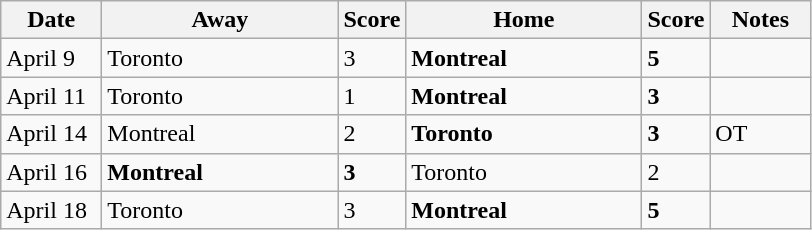<table class="wikitable">
<tr>
<th bgcolor="#DDDDFF" width="60">Date</th>
<th bgcolor="#DDDDFF" width="150">Away</th>
<th bgcolor="#DDDDFF" width="5">Score</th>
<th bgcolor="#DDDDFF" width="150">Home</th>
<th bgcolor="#DDDDFF" width="5">Score</th>
<th bgcolor="#DDDDFF" width="60">Notes</th>
</tr>
<tr>
<td>April 9</td>
<td>Toronto</td>
<td>3</td>
<td><strong>Montreal</strong></td>
<td><strong>5</strong></td>
<td></td>
</tr>
<tr>
<td>April 11</td>
<td>Toronto</td>
<td>1</td>
<td><strong>Montreal</strong></td>
<td><strong>3</strong></td>
<td></td>
</tr>
<tr>
<td>April 14</td>
<td>Montreal</td>
<td>2</td>
<td><strong>Toronto</strong></td>
<td><strong>3</strong></td>
<td>OT</td>
</tr>
<tr>
<td>April 16</td>
<td><strong>Montreal </strong></td>
<td><strong>3</strong></td>
<td>Toronto</td>
<td>2</td>
<td></td>
</tr>
<tr>
<td>April 18</td>
<td>Toronto</td>
<td>3</td>
<td><strong>Montreal</strong></td>
<td><strong>5</strong></td>
<td></td>
</tr>
</table>
